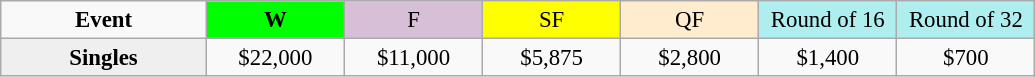<table class=wikitable style=font-size:95%;text-align:center>
<tr>
<td style="width:130px"><strong>Event</strong></td>
<td style="width:85px; background:lime"><strong>W</strong></td>
<td style="width:85px; background:thistle">F</td>
<td style="width:85px; background:#ffff00">SF</td>
<td style="width:85px; background:#ffebcd">QF</td>
<td style="width:85px; background:#afeeee">Round of 16</td>
<td style="width:85px; background:#afeeee">Round of 32</td>
</tr>
<tr>
<th style=background:#efefef>Singles </th>
<td>$22,000</td>
<td>$11,000</td>
<td>$5,875</td>
<td>$2,800</td>
<td>$1,400</td>
<td>$700</td>
</tr>
</table>
